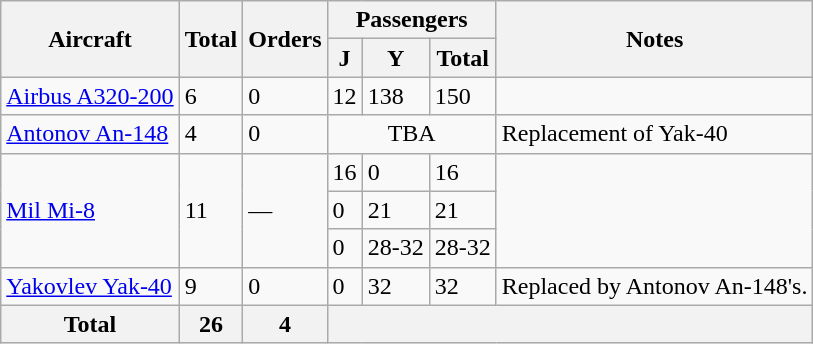<table class="wikitable" style="border-collapse:collapse">
<tr>
<th rowspan="2">Aircraft</th>
<th rowspan="2">Total</th>
<th rowspan="2">Orders</th>
<th colspan="3">Passengers</th>
<th rowspan="2">Notes</th>
</tr>
<tr>
<th><abbr>J</abbr></th>
<th><abbr>Y</abbr></th>
<th>Total</th>
</tr>
<tr>
<td><a href='#'>Airbus A320-200</a></td>
<td>6</td>
<td>0</td>
<td>12</td>
<td>138</td>
<td>150</td>
<td></td>
</tr>
<tr>
<td><a href='#'>Antonov An-148</a></td>
<td>4</td>
<td>0</td>
<td colspan="3" style="text-align:center;">TBA</td>
<td>Replacement of Yak-40</td>
</tr>
<tr>
<td rowspan="3"><a href='#'>Mil Mi-8</a></td>
<td rowspan="3">11</td>
<td rowspan="3">—</td>
<td>16</td>
<td>0</td>
<td>16</td>
<td rowspan="3"></td>
</tr>
<tr>
<td>0</td>
<td>21</td>
<td>21</td>
</tr>
<tr>
<td>0</td>
<td>28-32</td>
<td>28-32</td>
</tr>
<tr>
<td><a href='#'>Yakovlev Yak-40</a></td>
<td>9</td>
<td>0</td>
<td>0</td>
<td>32</td>
<td>32</td>
<td>Replaced by Antonov An-148's.</td>
</tr>
<tr>
<th>Total</th>
<th>26</th>
<th>4</th>
<th colspan=4></th>
</tr>
</table>
